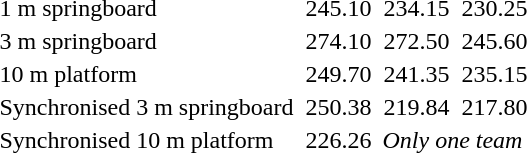<table>
<tr>
<td>1 m springboard</td>
<td></td>
<td>245.10</td>
<td></td>
<td>234.15</td>
<td></td>
<td>230.25</td>
</tr>
<tr>
<td>3 m springboard</td>
<td></td>
<td>274.10</td>
<td></td>
<td>272.50</td>
<td></td>
<td>245.60</td>
</tr>
<tr>
<td>10 m platform</td>
<td></td>
<td>249.70</td>
<td></td>
<td>241.35</td>
<td></td>
<td>235.15</td>
</tr>
<tr>
<td>Synchronised 3 m springboard</td>
<td></td>
<td>250.38</td>
<td></td>
<td>219.84</td>
<td></td>
<td>217.80</td>
</tr>
<tr>
<td>Synchronised 10 m platform</td>
<td></td>
<td>226.26</td>
<td colspan=4 align=center><em>Only one team</em></td>
</tr>
</table>
